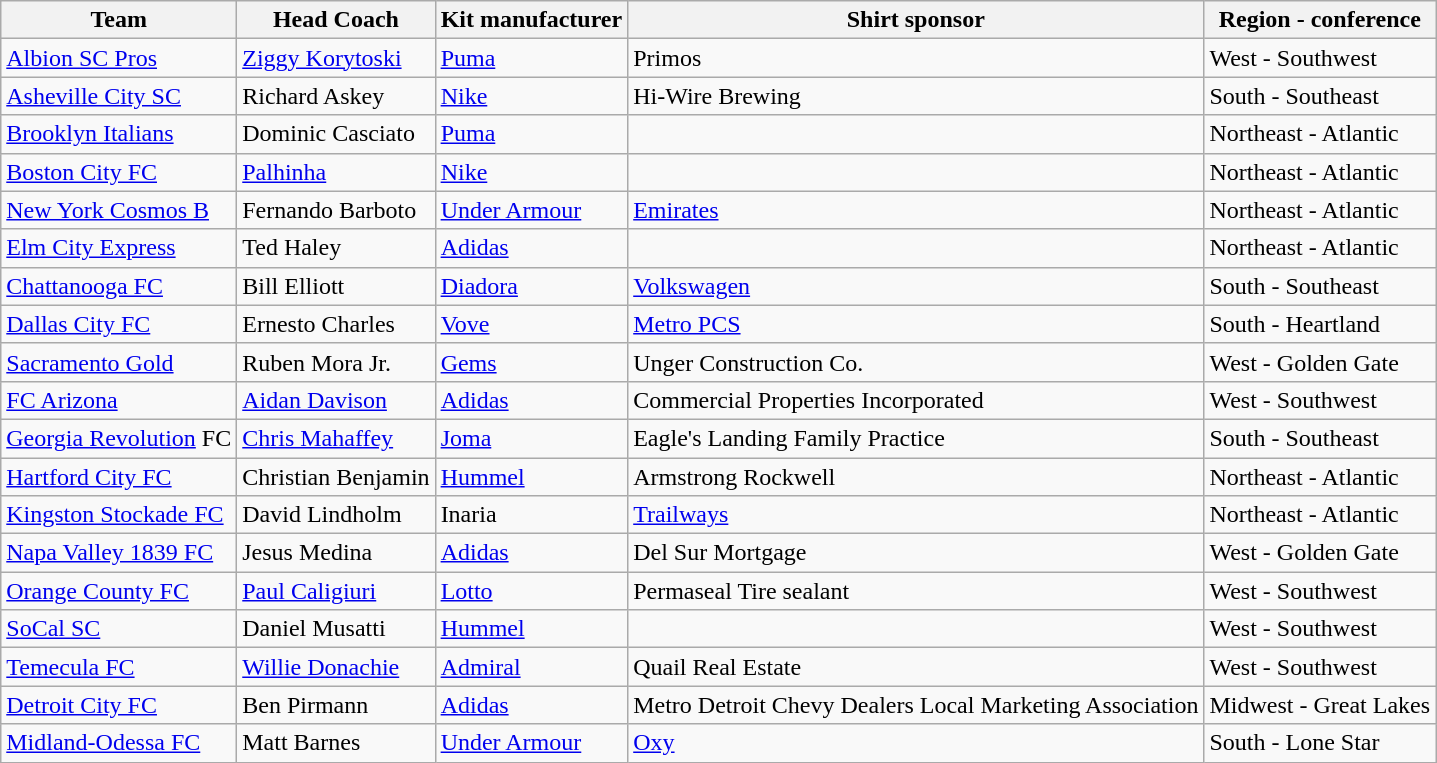<table class="wikitable sortable" style="text-align: left;">
<tr>
<th>Team</th>
<th>Head Coach</th>
<th>Kit manufacturer</th>
<th>Shirt sponsor</th>
<th>Region - conference</th>
</tr>
<tr>
<td><a href='#'>Albion SC Pros</a></td>
<td><a href='#'>Ziggy Korytoski</a></td>
<td><a href='#'>Puma</a></td>
<td>Primos</td>
<td>West - Southwest</td>
</tr>
<tr>
<td><a href='#'>Asheville City SC</a></td>
<td>Richard Askey</td>
<td><a href='#'>Nike</a></td>
<td>Hi-Wire Brewing</td>
<td>South - Southeast</td>
</tr>
<tr>
<td><a href='#'>Brooklyn Italians</a></td>
<td> Dominic Casciato</td>
<td><a href='#'>Puma</a></td>
<td></td>
<td>Northeast - Atlantic</td>
</tr>
<tr>
<td><a href='#'>Boston City FC</a></td>
<td> <a href='#'>Palhinha</a></td>
<td><a href='#'>Nike</a></td>
<td></td>
<td>Northeast - Atlantic</td>
</tr>
<tr>
<td><a href='#'>New York Cosmos B</a></td>
<td>Fernando Barboto</td>
<td><a href='#'>Under Armour</a></td>
<td><a href='#'>Emirates</a></td>
<td>Northeast - Atlantic</td>
</tr>
<tr>
<td><a href='#'>Elm City Express</a></td>
<td>Ted Haley</td>
<td><a href='#'>Adidas</a></td>
<td></td>
<td>Northeast - Atlantic</td>
</tr>
<tr>
<td><a href='#'>Chattanooga FC</a></td>
<td>Bill Elliott</td>
<td><a href='#'>Diadora</a></td>
<td><a href='#'>Volkswagen</a></td>
<td>South - Southeast</td>
</tr>
<tr>
<td><a href='#'>Dallas City FC</a></td>
<td> Ernesto Charles</td>
<td><a href='#'>Vove</a></td>
<td><a href='#'>Metro PCS</a></td>
<td>South - Heartland</td>
</tr>
<tr>
<td><a href='#'>Sacramento Gold</a></td>
<td>Ruben Mora Jr.</td>
<td><a href='#'>Gems</a></td>
<td>Unger Construction Co.</td>
<td>West - Golden Gate</td>
</tr>
<tr>
<td><a href='#'>FC Arizona</a></td>
<td><a href='#'>Aidan Davison</a></td>
<td><a href='#'>Adidas</a></td>
<td>Commercial Properties Incorporated</td>
<td>West - Southwest</td>
</tr>
<tr>
<td><a href='#'>Georgia Revolution</a> FC</td>
<td><a href='#'>Chris Mahaffey</a></td>
<td><a href='#'>Joma</a></td>
<td>Eagle's Landing Family Practice</td>
<td>South - Southeast</td>
</tr>
<tr>
<td><a href='#'>Hartford City FC</a></td>
<td>Christian Benjamin</td>
<td><a href='#'>Hummel</a></td>
<td>Armstrong Rockwell</td>
<td>Northeast - Atlantic</td>
</tr>
<tr>
<td><a href='#'>Kingston Stockade FC</a></td>
<td>David Lindholm</td>
<td>Inaria</td>
<td><a href='#'>Trailways</a></td>
<td>Northeast - Atlantic</td>
</tr>
<tr>
<td><a href='#'>Napa Valley 1839 FC</a></td>
<td>Jesus Medina</td>
<td><a href='#'>Adidas</a></td>
<td>Del Sur Mortgage</td>
<td>West - Golden Gate</td>
</tr>
<tr>
<td><a href='#'>Orange County FC</a></td>
<td><a href='#'>Paul Caligiuri</a></td>
<td><a href='#'>Lotto</a></td>
<td>Permaseal Tire sealant</td>
<td>West - Southwest</td>
</tr>
<tr>
<td><a href='#'>SoCal SC</a></td>
<td>Daniel Musatti</td>
<td><a href='#'>Hummel</a></td>
<td></td>
<td>West - Southwest</td>
</tr>
<tr>
<td><a href='#'>Temecula FC</a></td>
<td><a href='#'>Willie Donachie</a></td>
<td><a href='#'>Admiral</a></td>
<td>Quail Real Estate</td>
<td>West - Southwest</td>
</tr>
<tr>
<td><a href='#'>Detroit City FC</a></td>
<td>Ben Pirmann</td>
<td><a href='#'>Adidas</a></td>
<td>Metro Detroit Chevy Dealers Local Marketing Association</td>
<td>Midwest - Great Lakes</td>
</tr>
<tr>
<td><a href='#'>Midland-Odessa FC</a></td>
<td>Matt Barnes</td>
<td><a href='#'>Under Armour</a></td>
<td><a href='#'>Oxy</a></td>
<td>South - Lone Star</td>
</tr>
</table>
